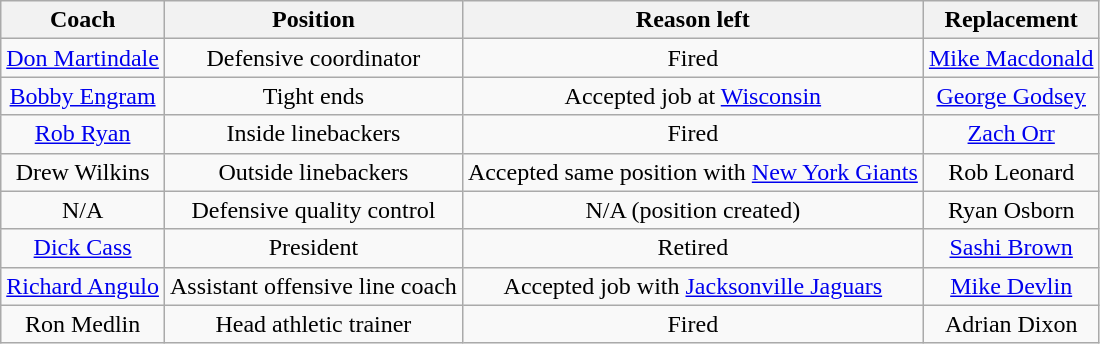<table class="wikitable" style="text-align:center">
<tr>
<th>Coach</th>
<th>Position</th>
<th>Reason left</th>
<th>Replacement</th>
</tr>
<tr>
<td><a href='#'>Don Martindale</a></td>
<td>Defensive coordinator</td>
<td>Fired</td>
<td><a href='#'>Mike Macdonald</a></td>
</tr>
<tr>
<td><a href='#'>Bobby Engram</a></td>
<td>Tight ends</td>
<td>Accepted job at <a href='#'>Wisconsin</a></td>
<td><a href='#'>George Godsey</a></td>
</tr>
<tr>
<td><a href='#'>Rob Ryan</a></td>
<td>Inside linebackers</td>
<td>Fired</td>
<td><a href='#'>Zach Orr</a></td>
</tr>
<tr>
<td>Drew Wilkins</td>
<td>Outside linebackers</td>
<td>Accepted same position with <a href='#'>New York Giants</a></td>
<td>Rob Leonard</td>
</tr>
<tr>
<td>N/A</td>
<td>Defensive quality control</td>
<td>N/A (position created)</td>
<td>Ryan Osborn</td>
</tr>
<tr>
<td><a href='#'>Dick Cass</a></td>
<td>President</td>
<td>Retired</td>
<td><a href='#'>Sashi Brown</a></td>
</tr>
<tr>
<td><a href='#'>Richard Angulo</a></td>
<td>Assistant offensive line coach</td>
<td>Accepted job with  <a href='#'>Jacksonville Jaguars</a></td>
<td><a href='#'>Mike Devlin</a></td>
</tr>
<tr>
<td>Ron Medlin</td>
<td>Head athletic trainer</td>
<td>Fired</td>
<td>Adrian Dixon</td>
</tr>
</table>
